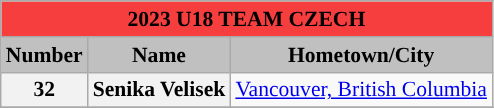<table class="wikitable" style="text-align:left; font-size:90%;">
<tr>
<th style=background:#F73E3E colspan=4>2023 U18 TEAM CZECH</th>
</tr>
<tr bgcolor="#f0f0f0">
<th style="background:silver;">Number</th>
<th style="background:silver;">Name</th>
<th style="background:silver;">Hometown/City</th>
</tr>
<tr>
<th align=left>32</th>
<th align=left>Senika Velisek</th>
<td><a href='#'>Vancouver, British Columbia</a></td>
</tr>
<tr bgcolor="#f0f0f0">
</tr>
</table>
